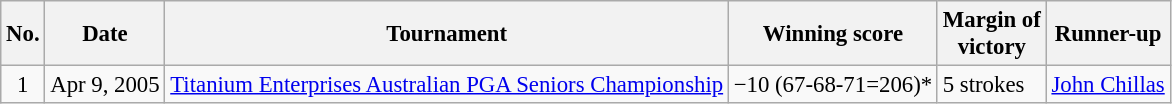<table class="wikitable" style="font-size:95%;">
<tr>
<th>No.</th>
<th>Date</th>
<th>Tournament</th>
<th>Winning score</th>
<th>Margin of<br>victory</th>
<th>Runner-up</th>
</tr>
<tr>
<td align=center>1</td>
<td align=right>Apr 9, 2005</td>
<td><a href='#'>Titanium Enterprises Australian PGA Seniors Championship</a></td>
<td>−10 (67-68-71=206)*</td>
<td>5 strokes</td>
<td> <a href='#'>John Chillas</a></td>
</tr>
</table>
